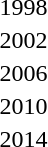<table>
<tr>
<td>1998</td>
<td></td>
<td></td>
<td></td>
</tr>
<tr>
<td>2002</td>
<td></td>
<td></td>
<td></td>
</tr>
<tr>
<td>2006<br></td>
<td></td>
<td></td>
<td></td>
</tr>
<tr>
<td>2010<br></td>
<td></td>
<td></td>
<td></td>
</tr>
<tr>
<td>2014<br></td>
<td></td>
<td></td>
<td></td>
</tr>
</table>
